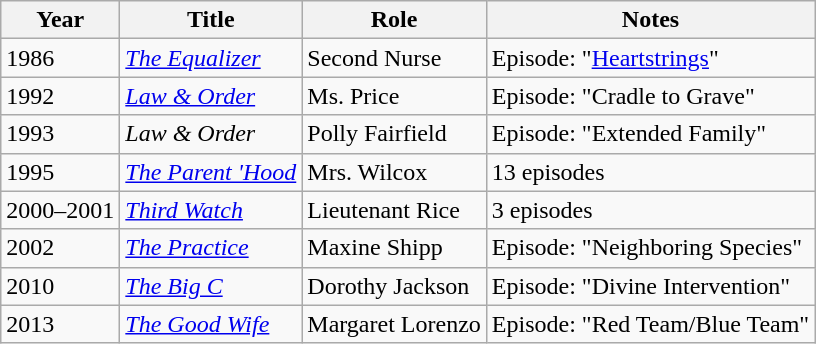<table class="wikitable sortable">
<tr>
<th>Year</th>
<th>Title</th>
<th>Role</th>
<th class="unsortable">Notes</th>
</tr>
<tr>
<td>1986</td>
<td><em><a href='#'>The Equalizer</a></em></td>
<td>Second Nurse</td>
<td>Episode: "<a href='#'>Heartstrings</a>"</td>
</tr>
<tr>
<td>1992</td>
<td><em><a href='#'>Law & Order</a></em></td>
<td>Ms. Price</td>
<td>Episode: "Cradle to Grave"</td>
</tr>
<tr>
<td>1993</td>
<td><em>Law & Order</em></td>
<td>Polly Fairfield</td>
<td>Episode: "Extended Family"</td>
</tr>
<tr>
<td>1995</td>
<td><em><a href='#'>The Parent 'Hood</a></em></td>
<td>Mrs. Wilcox</td>
<td>13 episodes </td>
</tr>
<tr>
<td>2000–2001</td>
<td><em><a href='#'>Third Watch</a></em></td>
<td>Lieutenant Rice</td>
<td>3 episodes</td>
</tr>
<tr>
<td>2002</td>
<td><em><a href='#'>The Practice</a></em></td>
<td>Maxine Shipp</td>
<td>Episode: "Neighboring Species"</td>
</tr>
<tr>
<td>2010</td>
<td><em><a href='#'>The Big C</a></em></td>
<td>Dorothy Jackson</td>
<td>Episode: "Divine Intervention"</td>
</tr>
<tr>
<td>2013</td>
<td><em><a href='#'>The Good Wife</a></em></td>
<td>Margaret Lorenzo</td>
<td>Episode:  "Red Team/Blue Team" </td>
</tr>
</table>
